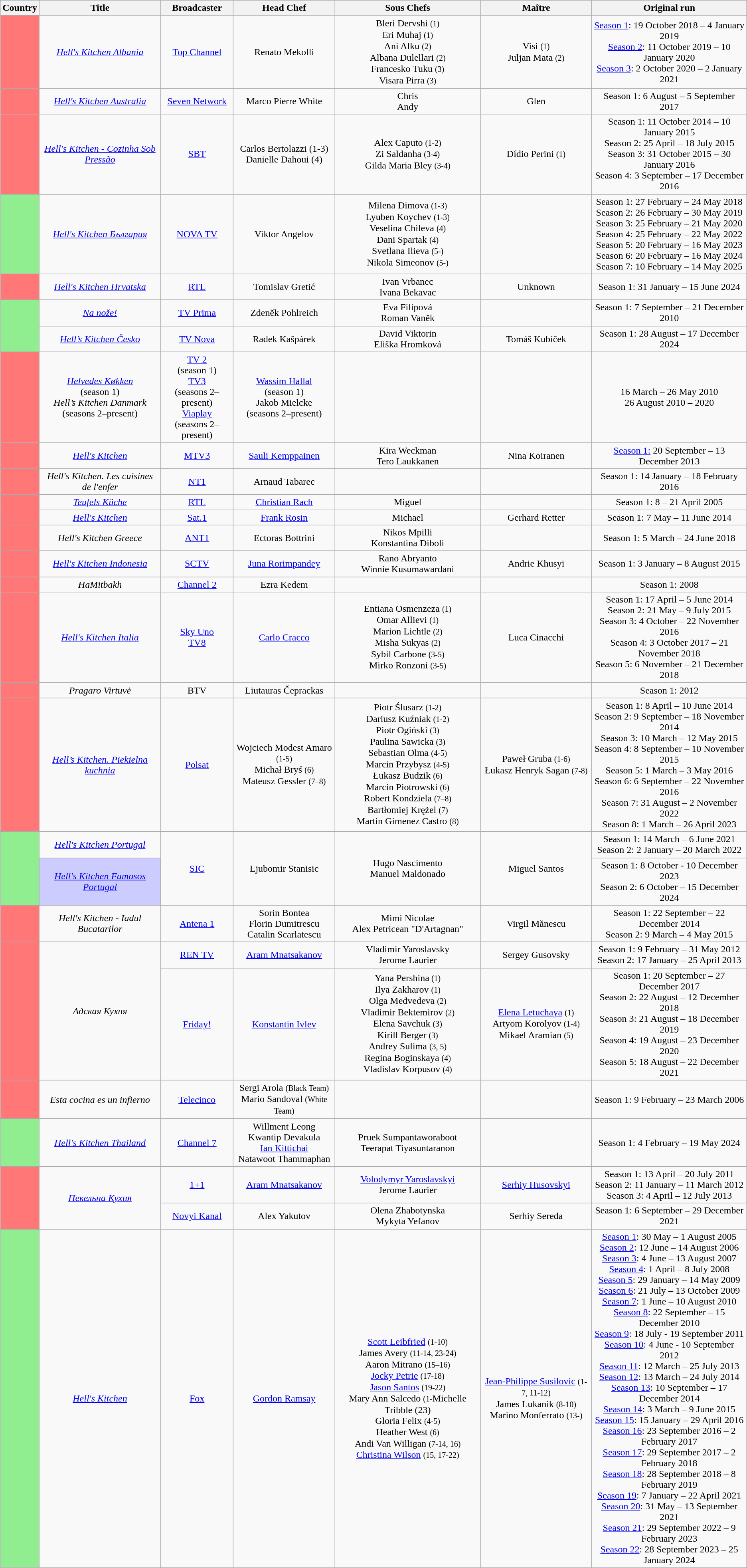<table class="wikitable sortable" style="text-align:center; line-height:18px;">
<tr>
<th scope="col">Country</th>
<th scope="col">Title</th>
<th scope="col">Broadcaster</th>
<th scope="col">Head Chef</th>
<th scope="col">Sous Chefs</th>
<th scope="col">Maître</th>
<th scope="col">Original run</th>
</tr>
<tr>
<td style="background:#FF7777;"></td>
<td><em><a href='#'>Hell's Kitchen Albania</a></em></td>
<td><a href='#'>Top Channel</a></td>
<td>Renato Mekolli</td>
<td>Bleri Dervshi <small>(1)</small><br>Eri Muhaj <small>(1)</small><br>Ani Alku <small>(2)</small><br>Albana Dulellari <small>(2)</small><br>Francesko Tuku <small>(3)</small><br>Visara Pirra <small>(3)</small></td>
<td>Visi <small>(1)</small><br>Juljan Mata <small>(2)</small></td>
<td><a href='#'>Season 1</a>: 19 October 2018 – 4 January 2019<br><a href='#'>Season 2</a>: 11 October 2019 – 10 January 2020<br><a href='#'>Season 3</a>: 2 October 2020 – 2 January 2021</td>
</tr>
<tr>
<td style="background:#FF7777;"></td>
<td><em><a href='#'>Hell's Kitchen Australia</a></em></td>
<td><a href='#'>Seven Network</a></td>
<td>Marco Pierre White</td>
<td>Chris <br>Andy</td>
<td>Glen</td>
<td>Season 1: 6 August – 5 September 2017</td>
</tr>
<tr>
<td style="background:#FF7777;"></td>
<td><a href='#'><em>Hell's Kitchen - Cozinha Sob Pressão</em></a></td>
<td><a href='#'>SBT</a></td>
<td>Carlos Bertolazzi (1-3)<br>Danielle Dahoui (4)</td>
<td>Alex Caputo <small>(1-2)</small><br>Zi Saldanha <small>(3-4)</small><br>Gilda Maria Bley <small>(3-4)</small></td>
<td>Dídio Perini <small>(1)</small></td>
<td>Season 1: 11 October 2014 – 10 January 2015<br> Season 2: 25 April – 18 July 2015<br> Season 3: 31 October 2015 – 30 January 2016<br> Season 4: 3 September – 17 December 2016</td>
</tr>
<tr>
<td style="background:#90EE90;"></td>
<td><a href='#'><em>Hell's Kitchen България</em></a></td>
<td><a href='#'>NOVA TV</a></td>
<td>Viktor Angelov</td>
<td>Milena Dimova <small>(1-3)</small><br>Lyuben Koychev <small>(1-3)</small><br>Veselina Chileva <small>(4)</small><br>Dani Spartak <small>(4)</small><br>Svetlana Ilieva <small>(5-)</small><br>Nikola Simeonov <small>(5-)</small></td>
<td></td>
<td>Season 1: 27 February – 24 May 2018<br> Season 2: 26 February – 30 May 2019<br>Season 3: 25 February – 21 May 2020<br> Season 4: 25 February – 22 May 2022<br> Season 5: 20 February – 16 May 2023<br>Season 6: 20 February – 16 May 2024<br>Season 7: 10 February – 14 May 2025</td>
</tr>
<tr>
<td style="background:#FF7777;"></td>
<td><em><a href='#'>Hell's Kitchen Hrvatska</a></em></td>
<td><a href='#'>RTL</a></td>
<td>Tomislav Gretić</td>
<td>Ivan Vrbanec<br>Ivana Bekavac</td>
<td>Unknown</td>
<td>Season 1: 31 January – 15 June 2024</td>
</tr>
<tr>
<td style="background:#90EE90;" rowspan="2"></td>
<td><em><a href='#'>Na nože!</a></em></td>
<td><a href='#'>TV Prima</a></td>
<td>Zdeněk Pohlreich</td>
<td>Eva Filipová<br>Roman Vaněk</td>
<td></td>
<td>Season 1: 7 September – 21 December 2010</td>
</tr>
<tr>
<td><em><a href='#'>Hell’s Kitchen Česko</a></em></td>
<td><a href='#'>TV Nova</a></td>
<td>Radek Kašpárek</td>
<td>David Viktorin<br>Eliška Hromková</td>
<td>Tomáš Kubíček</td>
<td>Season 1: 28 August – 17 December 2024</td>
</tr>
<tr>
<td style="background:#FF7777;"></td>
<td><a href='#'><em>Helvedes Køkken</em></a><br> (season 1)<br><em>Hell’s Kitchen Danmark</em><br>(seasons 2–present)</td>
<td><a href='#'>TV 2</a><br>(season 1)<br><a href='#'>TV3</a><br>(seasons 2–present)<br><a href='#'>Viaplay</a><br>(seasons 2–present)</td>
<td><a href='#'>Wassim Hallal</a><br>(season 1)<br>Jakob Mielcke<br>(seasons 2–present)</td>
<td></td>
<td></td>
<td>16 March – 26 May 2010<br> 26 August 2010 – 2020</td>
</tr>
<tr>
<td style="background:#FF7777;"></td>
<td><a href='#'><em>Hell's Kitchen</em></a></td>
<td><a href='#'>MTV3</a></td>
<td><a href='#'>Sauli Kemppainen</a></td>
<td>Kira Weckman<br>Tero Laukkanen</td>
<td>Nina Koiranen</td>
<td><a href='#'>Season 1:</a> 20 September – 13 December 2013</td>
</tr>
<tr>
<td style="background:#FF7777;"></td>
<td><em>Hell's Kitchen. Les cuisines de l'enfer</em></td>
<td><a href='#'>NT1</a></td>
<td>Arnaud Tabarec</td>
<td></td>
<td></td>
<td>Season 1: 14 January – 18 February 2016</td>
</tr>
<tr>
<td style="background:#FF7777;" rowspan="2"></td>
<td><a href='#'><em>Teufels Küche</em></a></td>
<td><a href='#'>RTL</a></td>
<td><a href='#'>Christian Rach</a></td>
<td>Miguel</td>
<td></td>
<td>Season 1: 8 – 21 April 2005</td>
</tr>
<tr>
<td><a href='#'><em>Hell's Kitchen</em></a></td>
<td><a href='#'>Sat.1</a></td>
<td><a href='#'>Frank Rosin</a></td>
<td>Michael</td>
<td>Gerhard Retter</td>
<td>Season 1: 7 May – 11 June 2014</td>
</tr>
<tr>
<td style="background:#FF7777;"></td>
<td><em>Hell's Kitchen Greece</em></td>
<td><a href='#'>ANT1</a></td>
<td>Ectoras Bottrini</td>
<td>Nikos Mpilli<br>Konstantina Diboli</td>
<td></td>
<td>Season 1: 5 March – 24 June 2018</td>
</tr>
<tr>
<td style="background:#FF7777;"></td>
<td><a href='#'><em>Hell's Kitchen Indonesia</em></a></td>
<td><a href='#'>SCTV</a></td>
<td><a href='#'>Juna Rorimpandey</a></td>
<td>Rano Abryanto<br>Winnie Kusumawardani</td>
<td>Andrie Khusyi</td>
<td>Season 1: 3 January – 8 August 2015</td>
</tr>
<tr>
<td style="background:#FF7777;"></td>
<td><em>HaMitbakh</em></td>
<td><a href='#'>Channel 2</a></td>
<td>Ezra Kedem</td>
<td></td>
<td></td>
<td>Season 1: 2008</td>
</tr>
<tr>
<td style="background:#FF7777;"></td>
<td><a href='#'><em>Hell's Kitchen Italia</em></a></td>
<td><a href='#'>Sky Uno</a><br><a href='#'>TV8</a></td>
<td><a href='#'>Carlo Cracco</a></td>
<td>Entiana Osmenzeza <small>(1)</small><br>Omar Allievi <small>(1)</small><br>Marion Lichtle <small>(2)</small><br>Misha Sukyas <small>(2)</small><br>Sybil Carbone <small>(3-5)</small><br>Mirko Ronzoni <small>(3-5)</small></td>
<td>Luca Cinacchi</td>
<td>Season 1: 17 April – 5 June 2014<br>Season 2: 21 May – 9 July 2015<br>Season 3: 4 October – 22 November 2016<br>Season 4: 3 October 2017 – 21 November 2018<br>Season 5: 6 November – 21 December 2018</td>
</tr>
<tr>
<td style="background:#FF7777;"></td>
<td><em>Pragaro Virtuvė</em></td>
<td>BTV</td>
<td>Liutauras Čeprackas</td>
<td></td>
<td></td>
<td>Season 1: 2012</td>
</tr>
<tr>
<td style="background:#FF7777;"></td>
<td><em><a href='#'>Hell’s Kitchen. Piekielna kuchnia</a></em></td>
<td><a href='#'>Polsat</a></td>
<td>Wojciech Modest Amaro <small>(1-5)</small><br>Michał Bryś <small>(6)</small><br>Mateusz Gessler <small>(7–8)</small></td>
<td>Piotr Ślusarz <small>(1-2)</small><br> Dariusz Kuźniak <small>(1-2)</small><br> Piotr Ogiński <small>(3)</small><br> Paulina Sawicka <small>(3)</small><br>Sebastian Olma <small>(4-5)</small><br>Marcin Przybysz <small>(4-5)</small><br>Łukasz Budzik <small>(6)</small><br>Marcin Piotrowski <small>(6)</small><br>Robert Kondziela <small>(7–8)</small><br>Bartłomiej Krężel <small>(7)</small><br>Martin Gimenez Castro <small>(8)</small></td>
<td>Paweł Gruba <small>(1-6)</small><br>Łukasz Henryk Sagan <small>(7-8)</small></td>
<td>Season 1: 8 April – 10 June 2014<br>Season 2: 9 September – 18 November 2014<br>Season 3: 10 March – 12 May 2015<br>Season 4: 8 September – 10 November 2015 <br>Season 5: 1 March – 3 May 2016 <br>Season 6: 6 September – 22 November 2016<br>Season 7: 31 August – 2 November 2022<br>Season 8: 1 March – 26 April 2023</td>
</tr>
<tr>
<td rowspan="2" style="background:#90EE90;;"></td>
<td><em><a href='#'>Hell's Kitchen Portugal</a></em></td>
<td rowspan="2"><a href='#'>SIC</a></td>
<td rowspan="2">Ljubomir Stanisic</td>
<td rowspan="2">Hugo Nascimento <br>Manuel Maldonado</td>
<td rowspan="2">Miguel Santos</td>
<td>Season 1: 14 March – 6 June 2021<br>Season 2: 2 January – 20 March 2022</td>
</tr>
<tr>
<td style="background:#ccf"><em><a href='#'>Hell's Kitchen Famosos Portugal</a></em> </td>
<td>Season 1: 8 October - 10 December 2023 <br>Season 2: 6 October – 15 December 2024</td>
</tr>
<tr>
<td style="background:#FF7777;"></td>
<td><em>Hell's Kitchen - Iadul Bucatarilor</em></td>
<td><a href='#'>Antena 1</a></td>
<td>Sorin Bontea<br>Florin Dumitrescu<br>Catalin Scarlatescu</td>
<td>Mimi Nicolae <br> Alex Petricean "D'Artagnan"</td>
<td>Virgil Mănescu</td>
<td>Season 1: 22 September – 22 December 2014<br>Season 2: 9 March – 4 May 2015</td>
</tr>
<tr>
<td rowspan="2" style="background:#FF7777;"></td>
<td rowspan="2"><em>Адская Кухня</em></td>
<td><a href='#'>REN TV</a><br></td>
<td><a href='#'>Aram Mnatsakanov</a></td>
<td>Vladimir Yaroslavsky<br>Jerome Laurier</td>
<td>Sergey Gusovsky</td>
<td>Season 1: 9 February – 31 May 2012<br>Season 2: 17 January – 25 April 2013</td>
</tr>
<tr>
<td><a href='#'>Friday!</a></td>
<td><a href='#'>Konstantin Ivlev</a></td>
<td>Yana Pershina<small> (1)</small><br>Ilya Zakharov <small>(1)</small><br>Olga Medvedeva <small>(2)</small><br>Vladimir Bektemirov <small>(2)</small><br>Elena Savchuk <small>(3)</small><br>Kirill Berger <small>(3)</small><br>Andrey Sulima <small>(3, 5)</small><br>Regina Boginskaya <small>(4)</small><br>Vladislav Korpusov <small>(4)</small></td>
<td><a href='#'>Elena Letuchaya</a> <small>(1)</small><br>Artyom Korolyov <small>(1-4)</small><br>Mikael Aramian <small>(5)</small></td>
<td>Season 1: 20 September – 27 December 2017<br>Season 2: 22 August – 12 December 2018<br>Season 3: 21 August – 18 December 2019<br>Season 4: 19 August – 23 December 2020<br>Season 5: 18 August – 22 December 2021</td>
</tr>
<tr>
<td style="background:#FF7777;"></td>
<td><em>Esta cocina es un infierno</em></td>
<td><a href='#'>Telecinco</a></td>
<td>Sergi Arola <small>(Black Team)</small><br>Mario Sandoval <small>(White Team)</small></td>
<td></td>
<td></td>
<td>Season 1: 9 February – 23 March 2006</td>
</tr>
<tr>
<td style="background:#90EE90;"></td>
<td><a href='#'><em>Hell's Kitchen Thailand</em></a></td>
<td><a href='#'>Channel 7</a></td>
<td>Willment Leong<br>Kwantip Devakula<br><a href='#'>Ian Kittichai</a><br>Natawoot Thammaphan</td>
<td>Pruek Sumpantaworaboot<br>Teerapat Tiyasuntaranon</td>
<td></td>
<td>Season 1: 4 February – 19 May 2024</td>
</tr>
<tr>
<td rowspan="2" style="background:#FF7777;"></td>
<td rowspan="2"><a href='#'><em>Пекельна Кухня</em></a></td>
<td><a href='#'>1+1</a></td>
<td><a href='#'>Aram Mnatsakanov</a></td>
<td><a href='#'>Volodymyr Yaroslavskyi</a><br>Jerome Laurier</td>
<td><a href='#'>Serhiy Husovskyi</a></td>
<td>Season 1: 13 April – 20 July 2011<br>Season 2: 11 January – 11 March 2012<br>Season 3: 4 April – 12 July 2013</td>
</tr>
<tr>
<td><a href='#'>Novyi Kanal</a></td>
<td>Alex Yakutov</td>
<td>Olena Zhabotynska<br>Mykyta Yefanov</td>
<td>Serhiy Sereda</td>
<td>Season 1: 6 September – 29 December 2021</td>
</tr>
<tr>
<td style="background:#90EE90;"></td>
<td><a href='#'><em>Hell's Kitchen</em></a></td>
<td><a href='#'>Fox</a></td>
<td><a href='#'>Gordon Ramsay</a></td>
<td><a href='#'>Scott Leibfried</a> <small>(1-10)</small><br>James Avery <small>(11-14, 23-24)</small><br>Aaron Mitrano <small>(15–16)</small><br><a href='#'>Jocky Petrie</a> <small>(17-18)</small><br><a href='#'>Jason Santos</a> <small>(19-22)</small><br>Mary Ann Salcedo <small>(1-</small>Michelle Tribble (23)<br>Gloria Felix <small>(4-5)</small><br>Heather West <small>(6)</small><br>Andi Van Willigan <small>(7-14, 16)</small><br><a href='#'>Christina Wilson</a> <small>(15, 17-22)</small></td>
<td><a href='#'>Jean-Philippe Susilovic</a> <small>(1-7, 11-12)</small><br>James Lukanik <small>(8-10)</small><br>Marino Monferrato <small>(13-)</small></td>
<td><a href='#'>Season 1</a>: 30 May – 1 August 2005<br><a href='#'>Season 2</a>: 12 June – 14 August 2006<br><a href='#'>Season 3</a>: 4 June – 13 August 2007<br><a href='#'>Season 4</a>: 1 April – 8 July 2008<br><a href='#'>Season 5</a>: 29 January – 14 May 2009<br><a href='#'>Season 6</a>: 21 July – 13 October 2009<br><a href='#'>Season 7</a>: 1 June – 10 August 2010<br><a href='#'>Season 8</a>: 22 September – 15 December 2010<br><a href='#'>Season 9</a>: 18 July - 19 September 2011<br><a href='#'>Season 10</a>: 4 June - 10 September 2012<br><a href='#'>Season 11</a>: 12 March – 25 July 2013<br><a href='#'>Season 12</a>: 13 March – 24 July 2014<br><a href='#'>Season 13</a>: 10 September – 17 December 2014<br><a href='#'>Season 14</a>: 3 March – 9 June 2015<br><a href='#'>Season 15</a>: 15 January – 29 April 2016<br><a href='#'>Season 16</a>: 23 September 2016 – 2 February 2017<br><a href='#'>Season 17</a>: 29 September 2017 – 2 February 2018<br><a href='#'>Season 18</a>: 28 September 2018 – 8 February 2019<br><a href='#'>Season 19</a>: 7 January – 22 April 2021<br><a href='#'>Season 20</a>: 31 May – 13 September 2021<br><a href='#'>Season 21</a>: 29 September 2022 – 9 February 2023<br><a href='#'>Season 22</a>: 28 September 2023 – 25 January 2024</td>
</tr>
</table>
